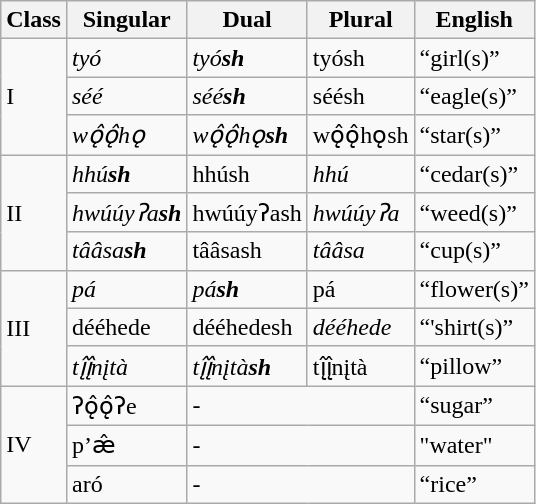<table class="wikitable">
<tr>
<th>Class</th>
<th>Singular</th>
<th>Dual</th>
<th>Plural</th>
<th>English</th>
</tr>
<tr>
<td rowspan="3">I</td>
<td><em>tyó</em></td>
<td><em>tyó<strong>sh<strong><em></td>
<td></em>tyó</strong>sh</em></strong></td>
<td>“girl(s)”</td>
</tr>
<tr>
<td><em>séé</em></td>
<td><em>séé<strong>sh<strong><em></td>
<td></em>séé</strong>sh</em></strong></td>
<td>“eagle(s)”</td>
</tr>
<tr>
<td><em>wǫ̂ǫ̂hǫ</em></td>
<td><em>wǫ̂ǫ̂hǫ<strong>sh<strong><em></td>
<td></em>wǫ̂ǫ̂hǫ</strong>sh</em></strong></td>
<td>“star(s)”</td>
</tr>
<tr>
<td rowspan="3">II</td>
<td><em>hhú<strong>sh<strong><em></td>
<td></em>hhú</strong>sh</em></strong></td>
<td><em>hhú</em></td>
<td>“cedar(s)”</td>
</tr>
<tr>
<td><em>hwúúyʔa<strong>sh<strong><em></td>
<td></em>hwúúyʔa</strong>sh</em></strong></td>
<td><em>hwúúyʔa</em></td>
<td>“weed(s)”</td>
</tr>
<tr>
<td><em>tââsa<strong>sh<strong><em></td>
<td></em>tââsa</strong>sh</em></strong></td>
<td><em>tââsa</em></td>
<td>“cup(s)”</td>
</tr>
<tr>
<td rowspan="3">III</td>
<td><em>pá</em></td>
<td><em>pá<strong>sh<strong><em></td>
<td></em>pá<em></td>
<td>“flower(s)”</td>
</tr>
<tr>
<td></em>dééhede<em></td>
<td></em>dééhede</strong>sh</em></strong></td>
<td><em>dééhede</em></td>
<td>“'shirt(s)”</td>
</tr>
<tr>
<td><em>tį̂į̂nįtà</em></td>
<td><em>tį̂į̂nįtà<strong>sh<strong><em></td>
<td></em>tį̂į̂nįtà<em></td>
<td>“pillow”</td>
</tr>
<tr>
<td rowspan="3">IV</td>
<td></em>ʔǫ̂ǫ̂ʔe<em></td>
<td colspan="2">-</td>
<td>“sugar”</td>
</tr>
<tr>
<td></em>p’æ̂<em></td>
<td colspan="2">-</td>
<td>"water"</td>
</tr>
<tr>
<td></em>aró<em></td>
<td colspan="2">-</td>
<td>“rice”</td>
</tr>
</table>
